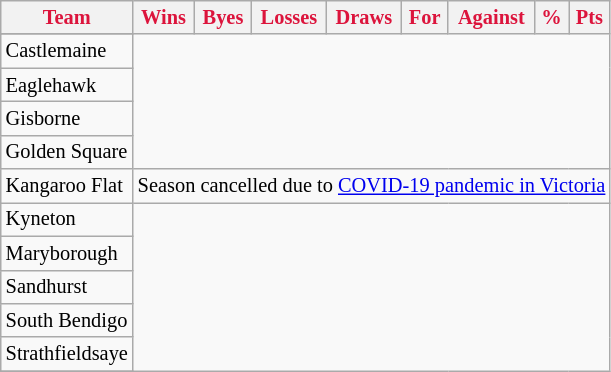<table style="font-size: 85%; text-align: left;" class="wikitable">
<tr>
<th style="color:crimson">Team</th>
<th style="color:crimson">Wins</th>
<th style="color:crimson">Byes</th>
<th style="color:crimson">Losses</th>
<th style="color:crimson">Draws</th>
<th style="color:crimson">For</th>
<th style="color:crimson">Against</th>
<th style="color:crimson">%</th>
<th style="color:crimson">Pts</th>
</tr>
<tr>
</tr>
<tr>
</tr>
<tr>
<td>Castlemaine</td>
</tr>
<tr>
<td>Eaglehawk</td>
</tr>
<tr>
<td>Gisborne</td>
</tr>
<tr>
<td>Golden Square</td>
</tr>
<tr>
<td>Kangaroo Flat</td>
<td colspan=8 align=center>Season cancelled due to <a href='#'>COVID-19 pandemic in Victoria</a></td>
</tr>
<tr>
<td>Kyneton</td>
</tr>
<tr>
<td>Maryborough</td>
</tr>
<tr>
<td>Sandhurst</td>
</tr>
<tr>
<td>South Bendigo</td>
</tr>
<tr>
<td>Strathfieldsaye</td>
</tr>
<tr>
</tr>
</table>
